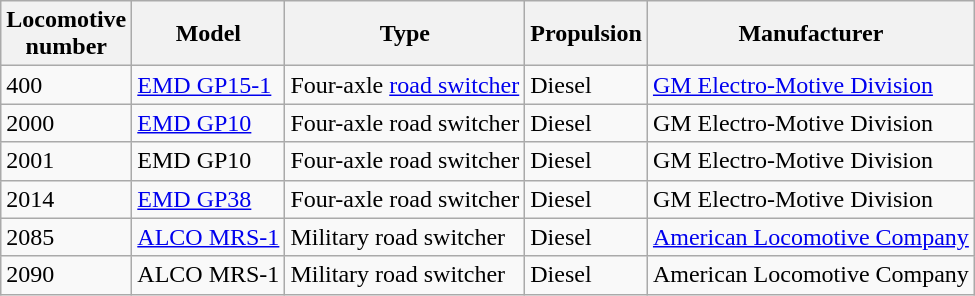<table class = "wikitable">
<tr>
<th>Locomotive<br>number</th>
<th>Model</th>
<th>Type</th>
<th>Propulsion</th>
<th>Manufacturer</th>
</tr>
<tr>
<td>400</td>
<td><a href='#'>EMD GP15-1</a></td>
<td>Four-axle <a href='#'>road switcher</a></td>
<td>Diesel</td>
<td><a href='#'>GM Electro-Motive Division</a></td>
</tr>
<tr>
<td>2000</td>
<td><a href='#'>EMD GP10</a></td>
<td>Four-axle road switcher</td>
<td>Diesel</td>
<td>GM Electro-Motive Division</td>
</tr>
<tr>
<td>2001</td>
<td>EMD GP10</td>
<td>Four-axle road switcher</td>
<td>Diesel</td>
<td>GM Electro-Motive Division</td>
</tr>
<tr>
<td>2014</td>
<td><a href='#'>EMD GP38</a></td>
<td>Four-axle road switcher</td>
<td>Diesel</td>
<td>GM Electro-Motive Division</td>
</tr>
<tr>
<td>2085</td>
<td><a href='#'>ALCO MRS-1</a></td>
<td>Military road switcher</td>
<td>Diesel</td>
<td><a href='#'>American Locomotive Company</a></td>
</tr>
<tr>
<td>2090</td>
<td>ALCO MRS-1</td>
<td>Military road switcher</td>
<td>Diesel</td>
<td>American Locomotive Company</td>
</tr>
</table>
